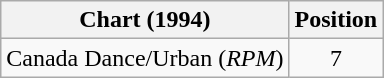<table class="wikitable">
<tr>
<th>Chart (1994)</th>
<th>Position</th>
</tr>
<tr>
<td>Canada Dance/Urban (<em>RPM</em>)</td>
<td align="center">7</td>
</tr>
</table>
